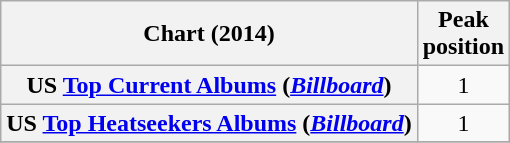<table class="wikitable sortable plainrowheaders" style="text-align:center;">
<tr>
<th>Chart (2014)</th>
<th>Peak <br> position</th>
</tr>
<tr>
<th scope="row">US <a href='#'>Top Current Albums</a> (<a href='#'><em>Billboard</em></a>)</th>
<td>1</td>
</tr>
<tr>
<th scope="row">US <a href='#'>Top Heatseekers Albums</a> (<a href='#'><em>Billboard</em></a>)</th>
<td>1</td>
</tr>
<tr>
</tr>
</table>
